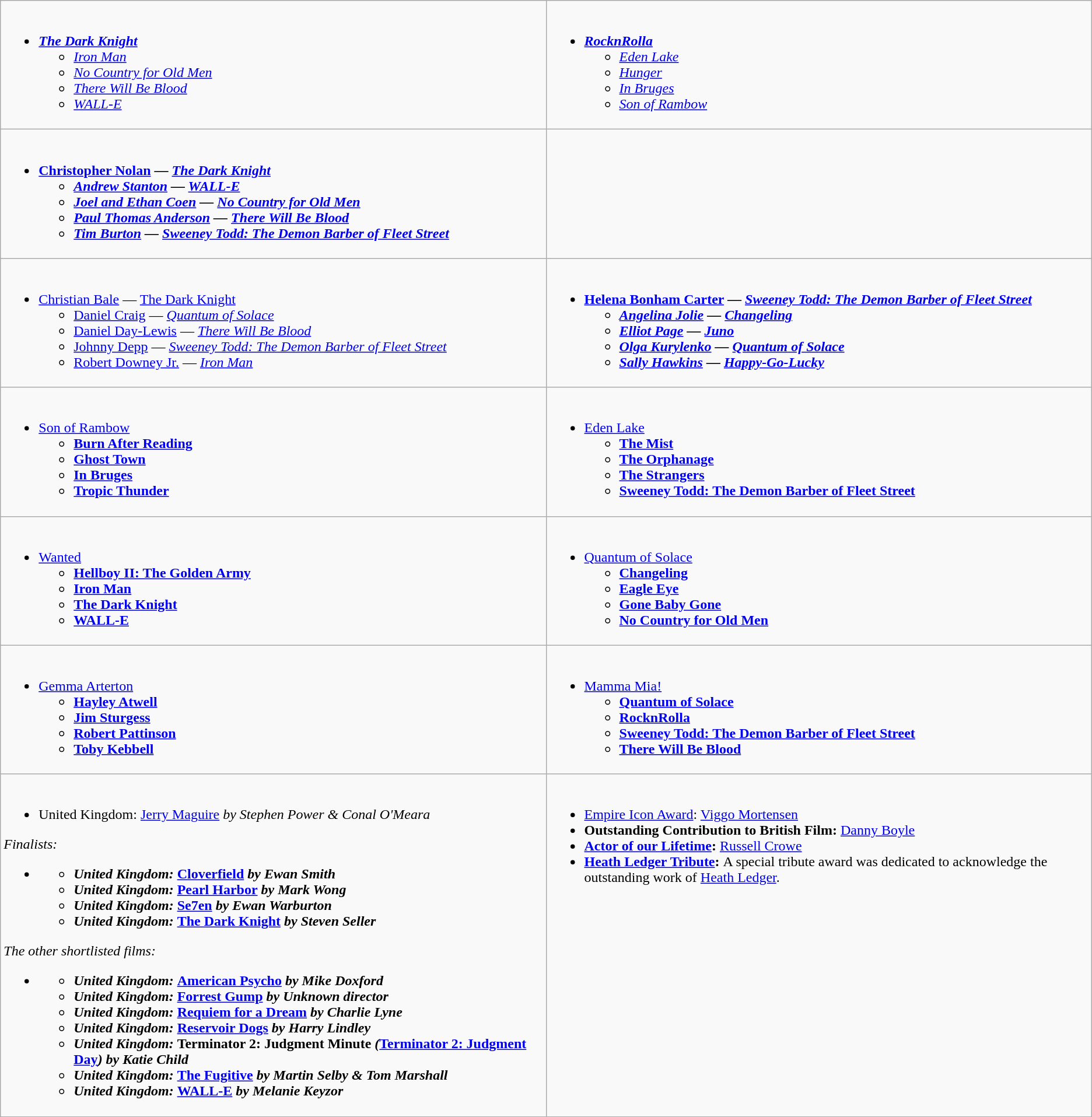<table class=wikitable>
<tr>
<td style="vertical-align:top;" width="50%"><br><ul><li><strong><em><a href='#'>The Dark Knight</a></em></strong><ul><li><em><a href='#'>Iron Man</a></em></li><li><em><a href='#'>No Country for Old Men</a></em></li><li><em><a href='#'>There Will Be Blood</a></em></li><li><em><a href='#'>WALL-E</a></em></li></ul></li></ul></td>
<td style="vertical-align:top;" width="50%"><br><ul><li><strong><em><a href='#'>RocknRolla</a></em></strong><ul><li><em><a href='#'>Eden Lake</a></em></li><li><em><a href='#'>Hunger</a></em></li><li><em><a href='#'>In Bruges</a></em></li><li><em><a href='#'>Son of Rambow</a></em></li></ul></li></ul></td>
</tr>
<tr>
<td style="vertical-align:top;" width="50%"><br><ul><li><strong><a href='#'>Christopher Nolan</a> — <em><a href='#'>The Dark Knight</a><strong><em><ul><li><a href='#'>Andrew Stanton</a> — </em><a href='#'>WALL-E</a><em></li><li><a href='#'>Joel and Ethan Coen</a> — </em><a href='#'>No Country for Old Men</a><em></li><li><a href='#'>Paul Thomas Anderson</a> — </em><a href='#'>There Will Be Blood</a><em></li><li><a href='#'>Tim Burton</a> — </em><a href='#'>Sweeney Todd: The Demon Barber of Fleet Street</a><em></li></ul></li></ul></td>
<td style="vertical-align:top;" width="50%"></td>
</tr>
<tr>
<td style="vertical-align:top;" width="50%"><br><ul><li></strong><a href='#'>Christian Bale</a> — </em><a href='#'>The Dark Knight</a></em></strong><ul><li><a href='#'>Daniel Craig</a> — <em><a href='#'>Quantum of Solace</a></em></li><li><a href='#'>Daniel Day-Lewis</a> — <em><a href='#'>There Will Be Blood</a></em></li><li><a href='#'>Johnny Depp</a> — <em><a href='#'>Sweeney Todd: The Demon Barber of Fleet Street</a></em></li><li><a href='#'>Robert Downey Jr.</a> — <em><a href='#'>Iron Man</a></em></li></ul></li></ul></td>
<td style="vertical-align:top;" width="50%"><br><ul><li><strong><a href='#'>Helena Bonham Carter</a> — <em><a href='#'>Sweeney Todd: The Demon Barber of Fleet Street</a><strong><em><ul><li><a href='#'>Angelina Jolie</a> — </em><a href='#'>Changeling</a><em></li><li><a href='#'>Elliot Page</a> — </em><a href='#'>Juno</a><em></li><li><a href='#'>Olga Kurylenko</a> — </em><a href='#'>Quantum of Solace</a><em></li><li><a href='#'>Sally Hawkins</a> — </em><a href='#'>Happy-Go-Lucky</a><em></li></ul></li></ul></td>
</tr>
<tr>
<td style="vertical-align:top;" width="50%"><br><ul><li></em></strong><a href='#'>Son of Rambow</a><strong><em><ul><li></em><a href='#'>Burn After Reading</a><em></li><li></em><a href='#'>Ghost Town</a><em></li><li></em><a href='#'>In Bruges</a><em></li><li></em><a href='#'>Tropic Thunder</a><em></li></ul></li></ul></td>
<td style="vertical-align:top;" width="50%"><br><ul><li></em></strong><a href='#'>Eden Lake</a><strong><em><ul><li></em><a href='#'>The Mist</a><em></li><li></em><a href='#'>The Orphanage</a><em></li><li></em><a href='#'>The Strangers</a><em></li><li></em><a href='#'>Sweeney Todd: The Demon Barber of Fleet Street</a><em></li></ul></li></ul></td>
</tr>
<tr>
<td style="vertical-align:top;" width="50%"><br><ul><li></em></strong><a href='#'>Wanted</a><strong><em><ul><li></em><a href='#'>Hellboy II: The Golden Army</a><em></li><li></em><a href='#'>Iron Man</a><em></li><li></em><a href='#'>The Dark Knight</a><em></li><li></em><a href='#'>WALL-E</a><em></li></ul></li></ul></td>
<td style="vertical-align:top;" width="50%"><br><ul><li></em></strong><a href='#'>Quantum of Solace</a><strong><em><ul><li></em><a href='#'>Changeling</a><em></li><li></em><a href='#'>Eagle Eye</a><em></li><li></em><a href='#'>Gone Baby Gone</a><em></li><li></em><a href='#'>No Country for Old Men</a><em></li></ul></li></ul></td>
</tr>
<tr>
<td style="vertical-align:top;" width="50%"><br><ul><li></strong><a href='#'>Gemma Arterton</a><strong><ul><li><a href='#'>Hayley Atwell</a></li><li><a href='#'>Jim Sturgess</a></li><li><a href='#'>Robert Pattinson</a></li><li><a href='#'>Toby Kebbell</a></li></ul></li></ul></td>
<td style="vertical-align:top;" width="50%"><br><ul><li></em></strong><a href='#'>Mamma Mia!</a><strong><em><ul><li></em><a href='#'>Quantum of Solace</a><em></li><li></em><a href='#'>RocknRolla</a><em></li><li></em><a href='#'>Sweeney Todd: The Demon Barber of Fleet Street</a><em></li><li></em><a href='#'>There Will Be Blood</a><em></li></ul></li></ul></td>
</tr>
<tr>
<td style="vertical-align:top;" width="50%"><br><ul><li></strong>United Kingdom: </em><a href='#'>Jerry Maguire</a><em> by Stephen Power & Conal O'Meara<strong></li></ul></strong>Finalists:<strong><ul><li><ul><li>United Kingdom: </em><a href='#'>Cloverfield</a><em> by Ewan Smith</li><li>United Kingdom: </em><a href='#'>Pearl Harbor</a><em> by Mark Wong</li><li>United Kingdom: </em><a href='#'>Se7en</a><em> by Ewan Warburton</li><li>United Kingdom: </em><a href='#'>The Dark Knight</a><em> by Steven Seller</li></ul></li></ul></strong>The other shortlisted films:<strong><ul><li><ul><li>United Kingdom: </em><a href='#'>American Psycho</a><em> by Mike Doxford</li><li>United Kingdom: </em><a href='#'>Forrest Gump</a><em> by Unknown director</li><li>United Kingdom: </em><a href='#'>Requiem for a Dream</a><em> by Charlie Lyne</li><li>United Kingdom: </em><a href='#'>Reservoir Dogs</a><em> by Harry Lindley</li><li>United Kingdom: </em>Terminator 2: Judgment Minute<em> (</em><a href='#'>Terminator 2: Judgment Day</a><em>) by Katie Child</li><li>United Kingdom: </em><a href='#'>The Fugitive</a><em> by Martin Selby & Tom Marshall</li><li>United Kingdom: </em><a href='#'>WALL-E</a><em> by Melanie Keyzor</li></ul></li></ul></td>
<td style="vertical-align:top;" width="50%"><br><ul><li><a href='#'>Empire Icon Award</a>: </strong><a href='#'>Viggo Mortensen</a><strong></li><li>Outstanding Contribution to British Film: </strong><a href='#'>Danny Boyle</a><strong></li><li><a href='#'>Actor of our Lifetime</a>: </strong><a href='#'>Russell Crowe</a><strong></li><li><a href='#'>Heath Ledger Tribute</a>: </strong>A special tribute award was dedicated to acknowledge the outstanding work of <a href='#'>Heath Ledger</a>.<strong></li></ul></td>
</tr>
</table>
